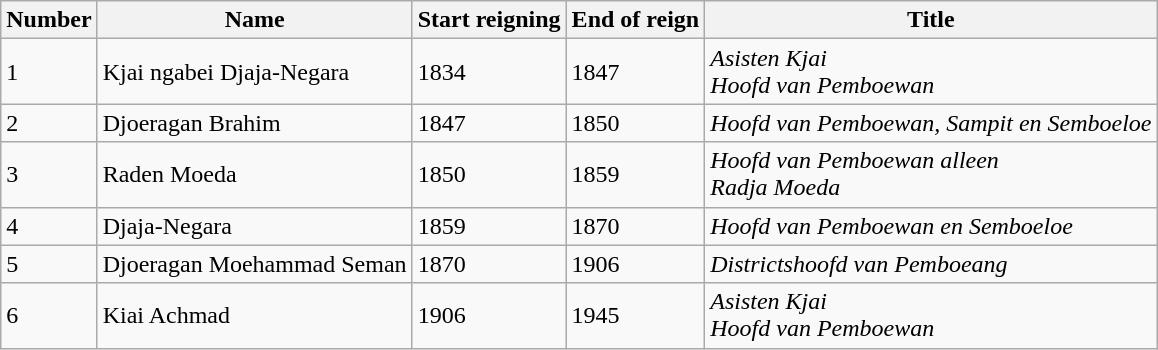<table class="wikitable">
<tr>
<th>Number</th>
<th>Name</th>
<th>Start reigning</th>
<th>End of reign</th>
<th>Title</th>
</tr>
<tr>
<td>1</td>
<td>Kjai ngabei Djaja-Negara</td>
<td>1834</td>
<td>1847</td>
<td><em>Asisten Kjai</em><br><em>Hoofd van Pemboewan</em></td>
</tr>
<tr>
<td>2</td>
<td>Djoeragan Brahim</td>
<td>1847</td>
<td>1850</td>
<td><em>Hoofd van Pemboewan, Sampit en Semboeloe</em><br></td>
</tr>
<tr>
<td>3</td>
<td>Raden Moeda</td>
<td>1850</td>
<td>1859</td>
<td><em>Hoofd van Pemboewan alleen</em><br><em>Radja Moeda</em></td>
</tr>
<tr>
<td>4</td>
<td>Djaja-Negara</td>
<td>1859</td>
<td>1870</td>
<td><em>Hoofd van Pemboewan en Semboeloe</em></td>
</tr>
<tr>
<td>5</td>
<td>Djoeragan Moehammad Seman</td>
<td>1870</td>
<td>1906</td>
<td><em>Districtshoofd van Pemboeang</em></td>
</tr>
<tr>
<td>6</td>
<td>Kiai Achmad</td>
<td>1906</td>
<td>1945</td>
<td><em>Asisten Kjai</em><br><em>Hoofd van Pemboewan</em></td>
</tr>
</table>
